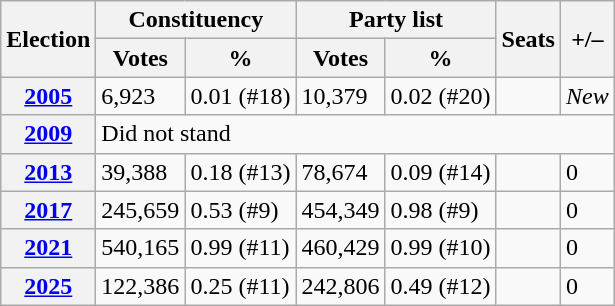<table class="wikitable">
<tr>
<th rowspan="2">Election</th>
<th colspan="2">Constituency</th>
<th colspan="2">Party list</th>
<th rowspan="2">Seats</th>
<th rowspan="2">+/–</th>
</tr>
<tr>
<th>Votes</th>
<th>%</th>
<th>Votes</th>
<th>%</th>
</tr>
<tr>
<th><a href='#'>2005</a></th>
<td>6,923</td>
<td>0.01 (#18)</td>
<td>10,379</td>
<td>0.02 (#20)</td>
<td></td>
<td><em>New</em></td>
</tr>
<tr>
<th><a href='#'>2009</a></th>
<td colspan="6">Did not stand</td>
</tr>
<tr>
<th><a href='#'>2013</a></th>
<td>39,388</td>
<td>0.18 (#13)</td>
<td>78,674</td>
<td>0.09 (#14)</td>
<td></td>
<td> 0</td>
</tr>
<tr>
<th><a href='#'>2017</a></th>
<td>245,659</td>
<td>0.53 (#9)</td>
<td>454,349</td>
<td>0.98 (#9)</td>
<td></td>
<td> 0</td>
</tr>
<tr>
<th><a href='#'>2021</a></th>
<td>540,165</td>
<td>0.99 (#11)</td>
<td>460,429</td>
<td>0.99 (#10)</td>
<td></td>
<td> 0</td>
</tr>
<tr>
<th><a href='#'>2025</a></th>
<td>122,386</td>
<td>0.25 (#11)</td>
<td>242,806</td>
<td>0.49 (#12)</td>
<td></td>
<td> 0</td>
</tr>
</table>
